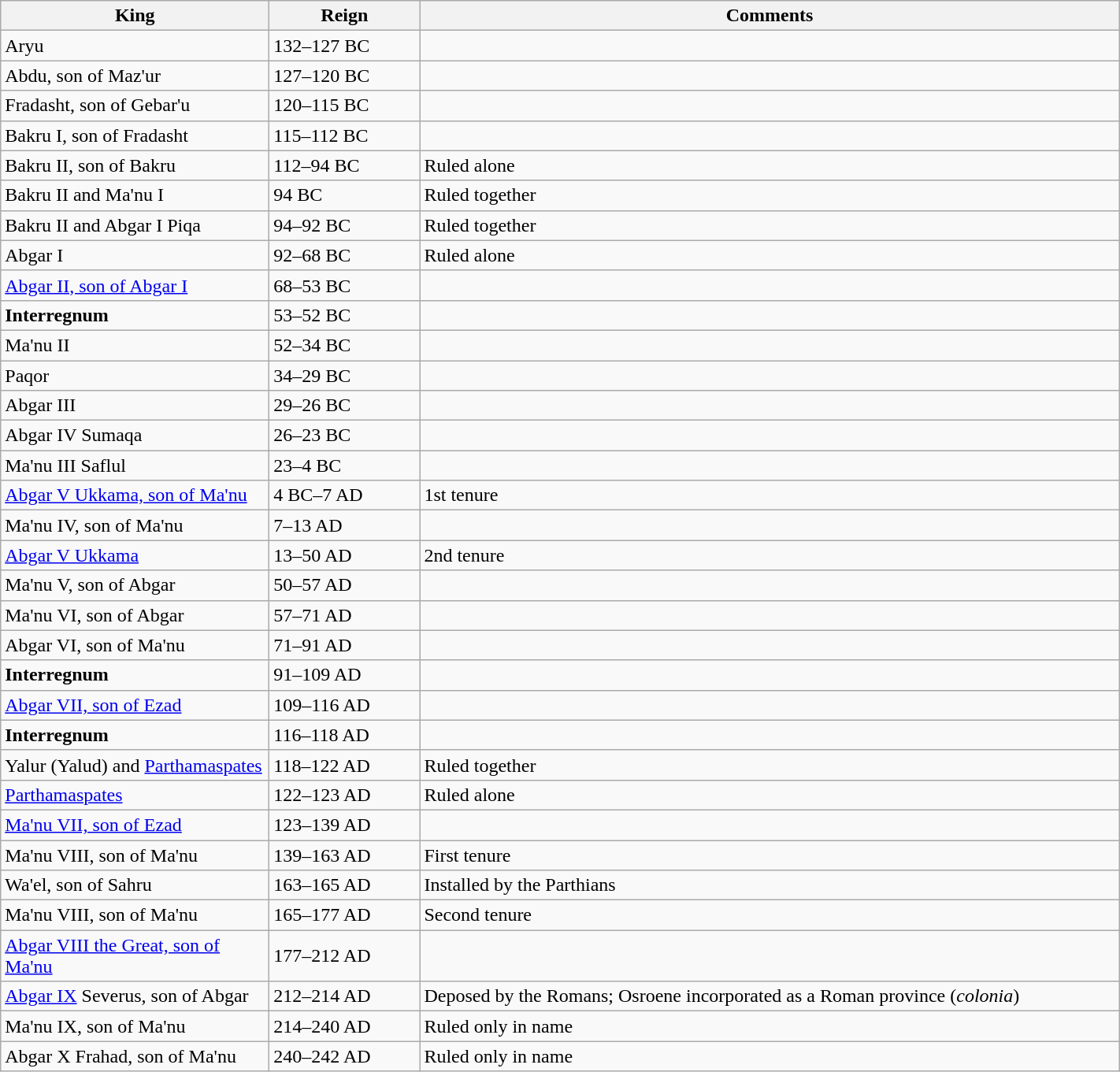<table class="wikitable" align="center" | style="margin: 1em auto 1em auto; width: 75%">
<tr>
<th width="220px">King</th>
<th align="center"  width="120px">Reign</th>
<th>Comments</th>
</tr>
<tr>
<td>Aryu</td>
<td>132–127 BC</td>
<td></td>
</tr>
<tr>
<td>Abdu, son of Maz'ur</td>
<td>127–120 BC</td>
<td></td>
</tr>
<tr>
<td>Fradasht, son of Gebar'u</td>
<td>120–115 BC</td>
<td></td>
</tr>
<tr>
<td>Bakru I, son of Fradasht</td>
<td>115–112 BC</td>
<td></td>
</tr>
<tr>
<td>Bakru II, son of Bakru</td>
<td>112–94 BC</td>
<td>Ruled alone</td>
</tr>
<tr>
<td>Bakru II and Ma'nu I</td>
<td>94 BC</td>
<td>Ruled together</td>
</tr>
<tr>
<td>Bakru II and Abgar I Piqa</td>
<td>94–92 BC</td>
<td>Ruled together</td>
</tr>
<tr>
<td>Abgar I</td>
<td>92–68 BC</td>
<td>Ruled alone</td>
</tr>
<tr>
<td><a href='#'>Abgar II, son of Abgar I</a></td>
<td>68–53 BC</td>
<td></td>
</tr>
<tr>
<td><strong>Interregnum</strong></td>
<td>53–52 BC</td>
<td></td>
</tr>
<tr>
<td>Ma'nu II</td>
<td>52–34 BC</td>
<td></td>
</tr>
<tr>
<td>Paqor</td>
<td>34–29 BC</td>
<td></td>
</tr>
<tr>
<td>Abgar III</td>
<td>29–26 BC</td>
<td></td>
</tr>
<tr>
<td>Abgar IV Sumaqa</td>
<td>26–23 BC</td>
<td></td>
</tr>
<tr>
<td>Ma'nu III Saflul</td>
<td>23–4 BC</td>
<td></td>
</tr>
<tr>
<td><a href='#'>Abgar V Ukkama, son of Ma'nu</a></td>
<td>4 BC–7 AD</td>
<td>1st tenure</td>
</tr>
<tr>
<td>Ma'nu IV, son of Ma'nu</td>
<td>7–13 AD</td>
<td></td>
</tr>
<tr>
<td><a href='#'>Abgar V Ukkama</a></td>
<td>13–50 AD</td>
<td>2nd tenure</td>
</tr>
<tr>
<td>Ma'nu V, son of Abgar</td>
<td>50–57 AD</td>
<td></td>
</tr>
<tr>
<td>Ma'nu VI, son of Abgar</td>
<td>57–71 AD</td>
<td></td>
</tr>
<tr>
<td>Abgar VI, son of Ma'nu</td>
<td>71–91 AD</td>
<td></td>
</tr>
<tr>
<td><strong>Interregnum</strong></td>
<td>91–109 AD</td>
<td></td>
</tr>
<tr>
<td><a href='#'>Abgar VII, son of Ezad</a></td>
<td>109–116 AD</td>
<td></td>
</tr>
<tr>
<td><strong>Interregnum</strong></td>
<td>116–118 AD</td>
<td></td>
</tr>
<tr>
<td>Yalur (Yalud) and <a href='#'>Parthamaspates</a></td>
<td>118–122 AD</td>
<td>Ruled together</td>
</tr>
<tr>
<td><a href='#'>Parthamaspates</a></td>
<td>122–123 AD</td>
<td>Ruled alone</td>
</tr>
<tr>
<td><a href='#'>Ma'nu VII, son of Ezad</a></td>
<td>123–139 AD</td>
<td></td>
</tr>
<tr>
<td>Ma'nu VIII, son of Ma'nu</td>
<td>139–163 AD</td>
<td>First tenure</td>
</tr>
<tr>
<td>Wa'el, son of Sahru</td>
<td>163–165 AD</td>
<td>Installed by the Parthians</td>
</tr>
<tr>
<td>Ma'nu VIII, son of Ma'nu</td>
<td>165–177 AD</td>
<td>Second tenure</td>
</tr>
<tr>
<td><a href='#'>Abgar VIII the Great, son of Ma'nu</a></td>
<td>177–212 AD</td>
<td></td>
</tr>
<tr>
<td><a href='#'>Abgar IX</a> Severus, son of Abgar</td>
<td>212–214 AD</td>
<td>Deposed by the Romans; Osroene incorporated as a Roman province (<em>colonia</em>)</td>
</tr>
<tr>
<td>Ma'nu IX, son of Ma'nu</td>
<td>214–240 AD</td>
<td>Ruled only in name</td>
</tr>
<tr>
<td>Abgar X Frahad, son of Ma'nu</td>
<td>240–242 AD</td>
<td>Ruled only in name</td>
</tr>
</table>
